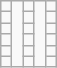<table class="wikitable">
<tr>
<td></td>
<td rowspan="6"></td>
<td></td>
<td rowspan="6"></td>
<td></td>
</tr>
<tr>
<td></td>
<td></td>
<td></td>
</tr>
<tr>
<td></td>
<td></td>
<td></td>
</tr>
<tr>
<td></td>
<td></td>
<td></td>
</tr>
<tr>
<td></td>
<td></td>
<td></td>
</tr>
<tr>
<td></td>
<td></td>
<td></td>
</tr>
</table>
